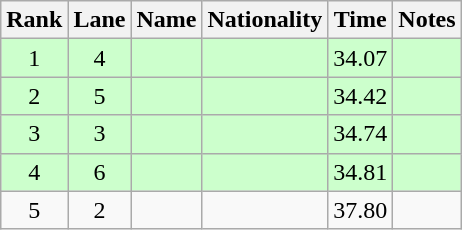<table class="wikitable sortable" style="text-align:center">
<tr>
<th>Rank</th>
<th>Lane</th>
<th>Name</th>
<th>Nationality</th>
<th>Time</th>
<th>Notes</th>
</tr>
<tr bgcolor=ccffcc>
<td>1</td>
<td>4</td>
<td align=left></td>
<td align=left></td>
<td>34.07</td>
<td><strong></strong></td>
</tr>
<tr bgcolor=ccffcc>
<td>2</td>
<td>5</td>
<td align=left></td>
<td align=left></td>
<td>34.42</td>
<td><strong></strong></td>
</tr>
<tr bgcolor=ccffcc>
<td>3</td>
<td>3</td>
<td align=left></td>
<td align=left></td>
<td>34.74</td>
<td><strong></strong></td>
</tr>
<tr bgcolor=ccffcc>
<td>4</td>
<td>6</td>
<td align=left></td>
<td align=left></td>
<td>34.81</td>
<td><strong></strong></td>
</tr>
<tr>
<td>5</td>
<td>2</td>
<td align=left></td>
<td align=left></td>
<td>37.80</td>
<td></td>
</tr>
</table>
